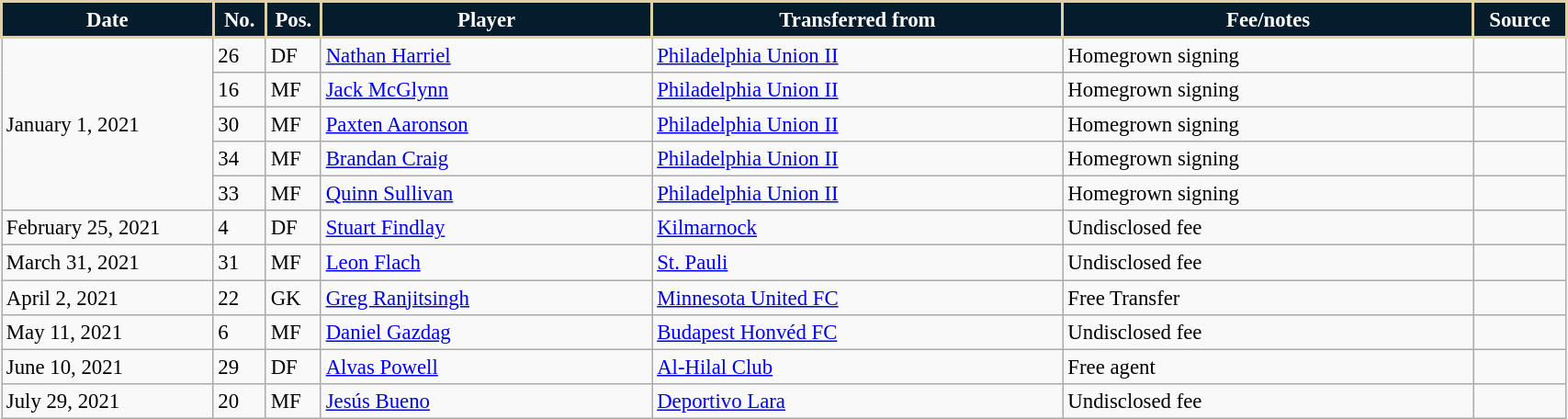<table class="wikitable sortable" style="width:90%; text-align:center; font-size:95%; text-align:left;">
<tr>
<th style="background:#041C2C; color:#FFFFFF; border:2px solid #DFD1A7; width:125px;">Date</th>
<th style="background:#041C2C; color:#FFFFFF; border:2px solid #DFD1A7; width:25px;">No.</th>
<th style="background:#041C2C; color:#FFFFFF; border:2px solid #DFD1A7; width:25px;">Pos.</th>
<th style="background:#041C2C; color:#FFFFFF; border:2px solid #DFD1A7; width:200px;">Player</th>
<th style="background:#041C2C; color:#FFFFFF; border:2px solid #DFD1A7; width:250px;">Transferred from</th>
<th style="background:#041C2C; color:#FFFFFF; border:2px solid #DFD1A7; width:250px;">Fee/notes</th>
<th style="background:#041C2C; color:#FFFFFF; border:2px solid #DFD1A7; width:50px;">Source</th>
</tr>
<tr>
<td rowspan="5">January 1, 2021</td>
<td>26</td>
<td>DF</td>
<td> <a href='#'>Nathan Harriel</a></td>
<td> <a href='#'>Philadelphia Union II</a></td>
<td>Homegrown signing</td>
<td></td>
</tr>
<tr>
<td>16</td>
<td>MF</td>
<td> <a href='#'>Jack McGlynn</a></td>
<td> <a href='#'>Philadelphia Union II</a></td>
<td>Homegrown signing</td>
<td></td>
</tr>
<tr>
<td>30</td>
<td>MF</td>
<td> <a href='#'>Paxten Aaronson</a></td>
<td> <a href='#'>Philadelphia Union II</a></td>
<td>Homegrown signing</td>
<td></td>
</tr>
<tr>
<td>34</td>
<td>MF</td>
<td> <a href='#'>Brandan Craig</a></td>
<td> <a href='#'>Philadelphia Union II</a></td>
<td>Homegrown signing</td>
<td></td>
</tr>
<tr>
<td>33</td>
<td>MF</td>
<td> <a href='#'>Quinn Sullivan</a></td>
<td> <a href='#'>Philadelphia Union II</a></td>
<td>Homegrown signing</td>
<td></td>
</tr>
<tr>
<td>February 25, 2021</td>
<td>4</td>
<td>DF</td>
<td> <a href='#'>Stuart Findlay</a></td>
<td> <a href='#'>Kilmarnock</a></td>
<td>Undisclosed fee</td>
<td></td>
</tr>
<tr>
<td>March 31, 2021</td>
<td>31</td>
<td>MF</td>
<td> <a href='#'>Leon Flach</a></td>
<td> <a href='#'>St. Pauli</a></td>
<td>Undisclosed fee</td>
<td></td>
</tr>
<tr>
<td>April 2, 2021</td>
<td>22</td>
<td>GK</td>
<td> <a href='#'>Greg Ranjitsingh</a></td>
<td> <a href='#'>Minnesota United FC</a></td>
<td>Free Transfer</td>
<td></td>
</tr>
<tr>
<td>May 11, 2021</td>
<td>6</td>
<td>MF</td>
<td> <a href='#'>Daniel Gazdag</a></td>
<td> <a href='#'>Budapest Honvéd FC</a></td>
<td>Undisclosed fee</td>
<td></td>
</tr>
<tr>
<td>June 10, 2021</td>
<td>29</td>
<td>DF</td>
<td> <a href='#'>Alvas Powell</a></td>
<td> <a href='#'>Al-Hilal Club</a></td>
<td>Free agent</td>
<td></td>
</tr>
<tr>
<td>July 29, 2021</td>
<td>20</td>
<td>MF</td>
<td> <a href='#'>Jesús Bueno</a></td>
<td> <a href='#'>Deportivo Lara</a></td>
<td>Undisclosed fee</td>
<td></td>
</tr>
</table>
